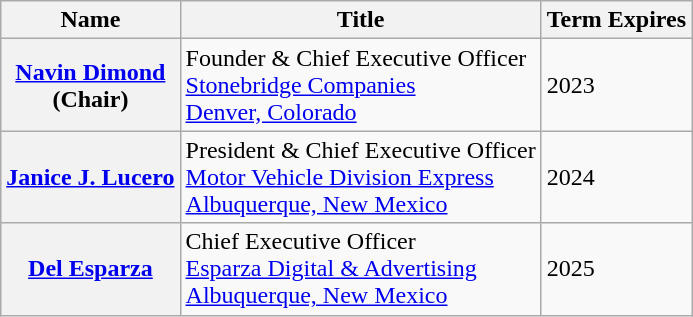<table class="wikitable sortable">
<tr>
<th>Name</th>
<th>Title</th>
<th>Term Expires</th>
</tr>
<tr>
<th><a href='#'>Navin Dimond</a><br>(Chair)</th>
<td>Founder & Chief Executive Officer<br><a href='#'>Stonebridge Companies</a><br><a href='#'>Denver, Colorado</a></td>
<td>2023</td>
</tr>
<tr>
<th><a href='#'>Janice J. Lucero</a></th>
<td>President & Chief Executive Officer<br><a href='#'>Motor Vehicle Division Express</a><br><a href='#'>Albuquerque, New Mexico</a></td>
<td>2024</td>
</tr>
<tr>
<th><a href='#'>Del Esparza</a></th>
<td>Chief Executive Officer<br><a href='#'>Esparza Digital & Advertising</a><br><a href='#'>Albuquerque, New Mexico</a></td>
<td>2025</td>
</tr>
</table>
